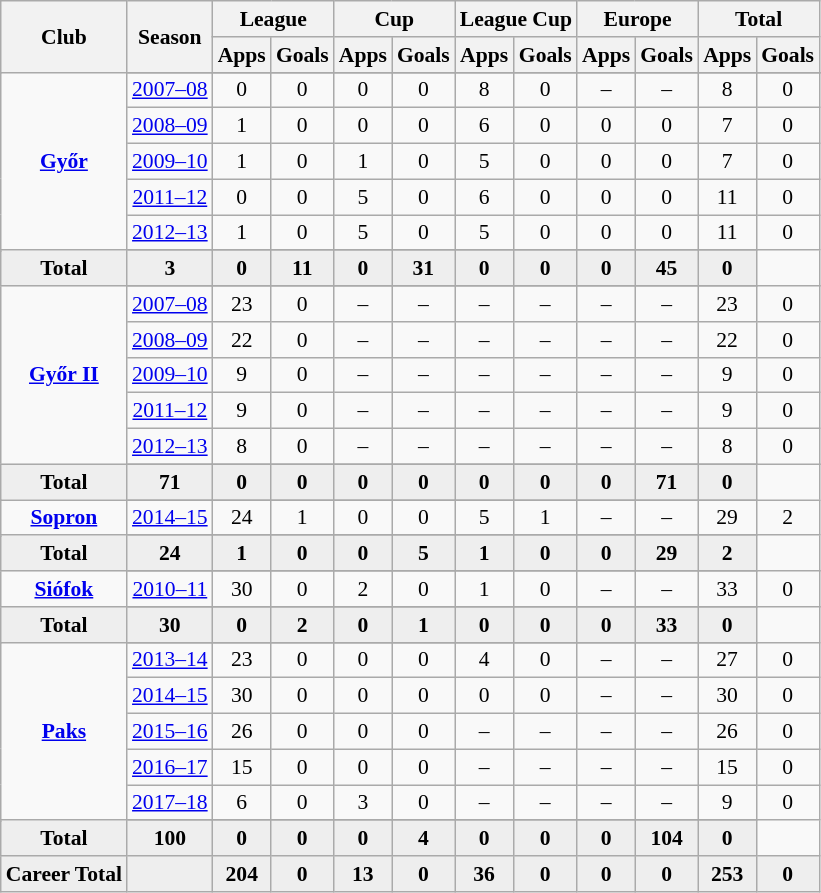<table class="wikitable" style="font-size:90%; text-align: center;">
<tr>
<th rowspan="2">Club</th>
<th rowspan="2">Season</th>
<th colspan="2">League</th>
<th colspan="2">Cup</th>
<th colspan="2">League Cup</th>
<th colspan="2">Europe</th>
<th colspan="2">Total</th>
</tr>
<tr>
<th>Apps</th>
<th>Goals</th>
<th>Apps</th>
<th>Goals</th>
<th>Apps</th>
<th>Goals</th>
<th>Apps</th>
<th>Goals</th>
<th>Apps</th>
<th>Goals</th>
</tr>
<tr ||-||-||-|->
<td rowspan="7" valign="center"><strong><a href='#'>Győr</a></strong></td>
</tr>
<tr>
<td><a href='#'>2007–08</a></td>
<td>0</td>
<td>0</td>
<td>0</td>
<td>0</td>
<td>8</td>
<td>0</td>
<td>–</td>
<td>–</td>
<td>8</td>
<td>0</td>
</tr>
<tr>
<td><a href='#'>2008–09</a></td>
<td>1</td>
<td>0</td>
<td>0</td>
<td>0</td>
<td>6</td>
<td>0</td>
<td>0</td>
<td>0</td>
<td>7</td>
<td>0</td>
</tr>
<tr>
<td><a href='#'>2009–10</a></td>
<td>1</td>
<td>0</td>
<td>1</td>
<td>0</td>
<td>5</td>
<td>0</td>
<td>0</td>
<td>0</td>
<td>7</td>
<td>0</td>
</tr>
<tr>
<td><a href='#'>2011–12</a></td>
<td>0</td>
<td>0</td>
<td>5</td>
<td>0</td>
<td>6</td>
<td>0</td>
<td>0</td>
<td>0</td>
<td>11</td>
<td>0</td>
</tr>
<tr>
<td><a href='#'>2012–13</a></td>
<td>1</td>
<td>0</td>
<td>5</td>
<td>0</td>
<td>5</td>
<td>0</td>
<td>0</td>
<td>0</td>
<td>11</td>
<td>0</td>
</tr>
<tr>
</tr>
<tr style="font-weight:bold; background-color:#eeeeee;">
<td>Total</td>
<td>3</td>
<td>0</td>
<td>11</td>
<td>0</td>
<td>31</td>
<td>0</td>
<td>0</td>
<td>0</td>
<td>45</td>
<td>0</td>
</tr>
<tr>
<td rowspan="7" valign="center"><strong><a href='#'>Győr II</a></strong></td>
</tr>
<tr>
<td><a href='#'>2007–08</a></td>
<td>23</td>
<td>0</td>
<td>–</td>
<td>–</td>
<td>–</td>
<td>–</td>
<td>–</td>
<td>–</td>
<td>23</td>
<td>0</td>
</tr>
<tr>
<td><a href='#'>2008–09</a></td>
<td>22</td>
<td>0</td>
<td>–</td>
<td>–</td>
<td>–</td>
<td>–</td>
<td>–</td>
<td>–</td>
<td>22</td>
<td>0</td>
</tr>
<tr>
<td><a href='#'>2009–10</a></td>
<td>9</td>
<td>0</td>
<td>–</td>
<td>–</td>
<td>–</td>
<td>–</td>
<td>–</td>
<td>–</td>
<td>9</td>
<td>0</td>
</tr>
<tr>
<td><a href='#'>2011–12</a></td>
<td>9</td>
<td>0</td>
<td>–</td>
<td>–</td>
<td>–</td>
<td>–</td>
<td>–</td>
<td>–</td>
<td>9</td>
<td>0</td>
</tr>
<tr>
<td><a href='#'>2012–13</a></td>
<td>8</td>
<td>0</td>
<td>–</td>
<td>–</td>
<td>–</td>
<td>–</td>
<td>–</td>
<td>–</td>
<td>8</td>
<td>0</td>
</tr>
<tr>
</tr>
<tr style="font-weight:bold; background-color:#eeeeee;">
<td>Total</td>
<td>71</td>
<td>0</td>
<td>0</td>
<td>0</td>
<td>0</td>
<td>0</td>
<td>0</td>
<td>0</td>
<td>71</td>
<td>0</td>
</tr>
<tr>
<td rowspan="3" valign="center"><strong><a href='#'>Sopron</a></strong></td>
</tr>
<tr>
<td><a href='#'>2014–15</a></td>
<td>24</td>
<td>1</td>
<td>0</td>
<td>0</td>
<td>5</td>
<td>1</td>
<td>–</td>
<td>–</td>
<td>29</td>
<td>2</td>
</tr>
<tr>
</tr>
<tr style="font-weight:bold; background-color:#eeeeee;">
<td>Total</td>
<td>24</td>
<td>1</td>
<td>0</td>
<td>0</td>
<td>5</td>
<td>1</td>
<td>0</td>
<td>0</td>
<td>29</td>
<td>2</td>
</tr>
<tr>
<td rowspan="3" valign="center"><strong><a href='#'>Siófok</a></strong></td>
</tr>
<tr>
<td><a href='#'>2010–11</a></td>
<td>30</td>
<td>0</td>
<td>2</td>
<td>0</td>
<td>1</td>
<td>0</td>
<td>–</td>
<td>–</td>
<td>33</td>
<td>0</td>
</tr>
<tr>
</tr>
<tr style="font-weight:bold; background-color:#eeeeee;">
<td>Total</td>
<td>30</td>
<td>0</td>
<td>2</td>
<td>0</td>
<td>1</td>
<td>0</td>
<td>0</td>
<td>0</td>
<td>33</td>
<td>0</td>
</tr>
<tr>
<td rowspan="7" valign="center"><strong><a href='#'>Paks</a></strong></td>
</tr>
<tr>
<td><a href='#'>2013–14</a></td>
<td>23</td>
<td>0</td>
<td>0</td>
<td>0</td>
<td>4</td>
<td>0</td>
<td>–</td>
<td>–</td>
<td>27</td>
<td>0</td>
</tr>
<tr>
<td><a href='#'>2014–15</a></td>
<td>30</td>
<td>0</td>
<td>0</td>
<td>0</td>
<td>0</td>
<td>0</td>
<td>–</td>
<td>–</td>
<td>30</td>
<td>0</td>
</tr>
<tr>
<td><a href='#'>2015–16</a></td>
<td>26</td>
<td>0</td>
<td>0</td>
<td>0</td>
<td>–</td>
<td>–</td>
<td>–</td>
<td>–</td>
<td>26</td>
<td>0</td>
</tr>
<tr>
<td><a href='#'>2016–17</a></td>
<td>15</td>
<td>0</td>
<td>0</td>
<td>0</td>
<td>–</td>
<td>–</td>
<td>–</td>
<td>–</td>
<td>15</td>
<td>0</td>
</tr>
<tr>
<td><a href='#'>2017–18</a></td>
<td>6</td>
<td>0</td>
<td>3</td>
<td>0</td>
<td>–</td>
<td>–</td>
<td>–</td>
<td>–</td>
<td>9</td>
<td>0</td>
</tr>
<tr>
</tr>
<tr style="font-weight:bold; background-color:#eeeeee;">
<td>Total</td>
<td>100</td>
<td>0</td>
<td>0</td>
<td>0</td>
<td>4</td>
<td>0</td>
<td>0</td>
<td>0</td>
<td>104</td>
<td>0</td>
</tr>
<tr style="font-weight:bold; background-color:#eeeeee;">
<td rowspan="1" valign="top"><strong>Career Total</strong></td>
<td></td>
<td><strong>204</strong></td>
<td><strong>0</strong></td>
<td><strong>13</strong></td>
<td><strong>0</strong></td>
<td><strong>36</strong></td>
<td><strong>0</strong></td>
<td><strong>0</strong></td>
<td><strong>0</strong></td>
<td><strong>253</strong></td>
<td><strong>0</strong></td>
</tr>
</table>
